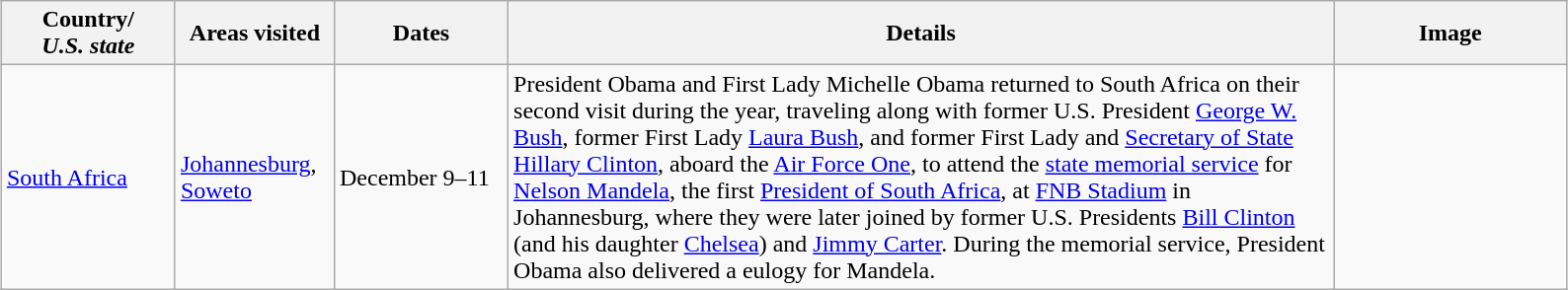<table class="wikitable" style="margin: 1em auto 1em auto">
<tr>
<th width=110>Country/<br><em>U.S. state</em></th>
<th width=100>Areas visited</th>
<th width=110>Dates</th>
<th width=550>Details</th>
<th width=150>Image</th>
</tr>
<tr>
<td> <a href='#'>South Africa</a></td>
<td><a href='#'>Johannesburg</a>, <a href='#'>Soweto</a></td>
<td>December 9–11</td>
<td>President Obama and First Lady Michelle Obama returned to South Africa on their second visit during the year, traveling along with former U.S. President <a href='#'>George W. Bush</a>, former First Lady <a href='#'>Laura Bush</a>, and former First Lady and <a href='#'>Secretary of State</a> <a href='#'>Hillary Clinton</a>, aboard the <a href='#'>Air Force One</a>, to attend the <a href='#'>state memorial service</a> for <a href='#'>Nelson Mandela</a>, the first <a href='#'>President of South Africa</a>, at <a href='#'>FNB Stadium</a> in Johannesburg, where they were later joined by former U.S. Presidents <a href='#'>Bill Clinton</a> (and his daughter <a href='#'>Chelsea</a>) and <a href='#'>Jimmy Carter</a>. During the memorial service, President Obama also delivered a eulogy for Mandela.</td>
<td></td>
</tr>
</table>
